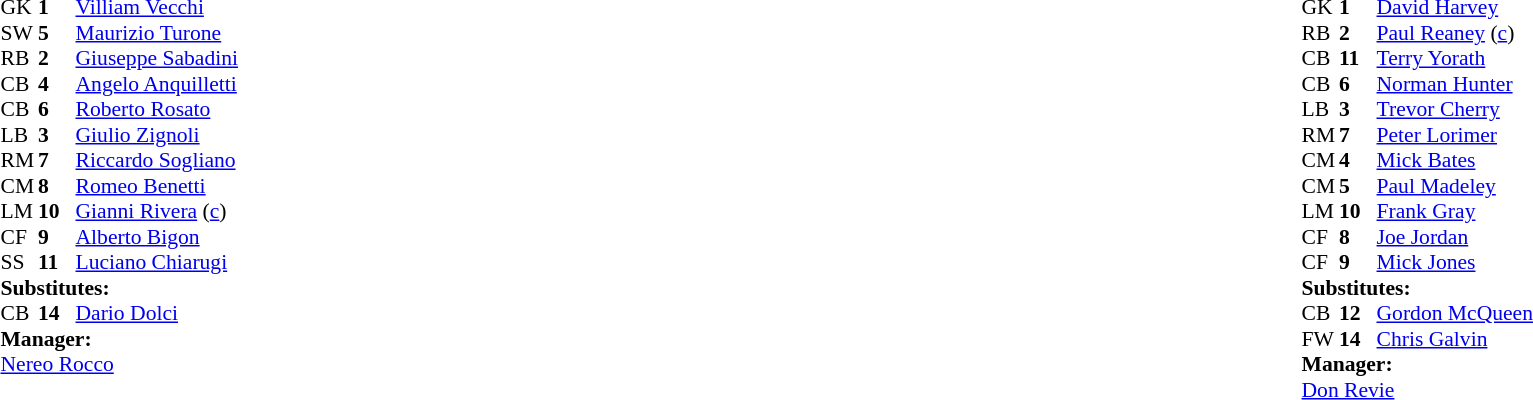<table style="width:100%;">
<tr>
<td style="vertical-align:top; width:50%;"><br><table style="font-size:90%" cellspacing="0" cellpadding="0">
<tr>
<td colspan="4"></td>
</tr>
<tr>
<th width=25></th>
<th width=25></th>
</tr>
<tr>
<td>GK</td>
<td><strong>1</strong></td>
<td> <a href='#'>Villiam Vecchi</a></td>
</tr>
<tr>
<td>SW</td>
<td><strong>5</strong></td>
<td> <a href='#'>Maurizio Turone</a></td>
</tr>
<tr>
<td>RB</td>
<td><strong>2</strong></td>
<td> <a href='#'>Giuseppe Sabadini</a></td>
</tr>
<tr>
<td>CB</td>
<td><strong>4</strong></td>
<td> <a href='#'>Angelo Anquilletti</a></td>
</tr>
<tr>
<td>CB</td>
<td><strong>6</strong></td>
<td> <a href='#'>Roberto Rosato</a></td>
<td></td>
<td></td>
</tr>
<tr>
<td>LB</td>
<td><strong>3</strong></td>
<td> <a href='#'>Giulio Zignoli</a></td>
</tr>
<tr>
<td>RM</td>
<td><strong>7</strong></td>
<td> <a href='#'>Riccardo Sogliano</a> </td>
</tr>
<tr>
<td>CM</td>
<td><strong>8</strong></td>
<td> <a href='#'>Romeo Benetti</a></td>
</tr>
<tr>
<td>LM</td>
<td><strong>10</strong></td>
<td> <a href='#'>Gianni Rivera</a> (<a href='#'>c</a>)</td>
</tr>
<tr>
<td>CF</td>
<td><strong>9</strong></td>
<td> <a href='#'>Alberto Bigon</a></td>
</tr>
<tr>
<td>SS</td>
<td><strong>11</strong></td>
<td> <a href='#'>Luciano Chiarugi</a></td>
</tr>
<tr>
<td colspan=3><strong>Substitutes:</strong></td>
</tr>
<tr>
<td>CB</td>
<td><strong>14</strong></td>
<td> <a href='#'>Dario Dolci</a></td>
<td></td>
<td></td>
</tr>
<tr>
<td colspan=3><strong>Manager:</strong></td>
</tr>
<tr>
<td colspan=4> <a href='#'>Nereo Rocco</a></td>
</tr>
</table>
</td>
<td style="vertical-align:top; width:50%;"><br><table cellspacing="0" cellpadding="0" style="font-size:90%; margin:auto;">
<tr>
<td colspan="4"></td>
</tr>
<tr>
<th width=25></th>
<th width=25></th>
</tr>
<tr>
<td>GK</td>
<td><strong>1</strong></td>
<td> <a href='#'>David Harvey</a></td>
</tr>
<tr>
<td>RB</td>
<td><strong>2</strong></td>
<td> <a href='#'>Paul Reaney</a> (<a href='#'>c</a>)</td>
</tr>
<tr>
<td>CB</td>
<td><strong>11</strong></td>
<td> <a href='#'>Terry Yorath</a></td>
</tr>
<tr>
<td>CB</td>
<td><strong>6</strong></td>
<td> <a href='#'>Norman Hunter</a> </td>
</tr>
<tr>
<td>LB</td>
<td><strong>3</strong></td>
<td> <a href='#'>Trevor Cherry</a></td>
</tr>
<tr>
<td>RM</td>
<td><strong>7</strong></td>
<td> <a href='#'>Peter Lorimer</a></td>
</tr>
<tr>
<td>CM</td>
<td><strong>4</strong></td>
<td> <a href='#'>Mick Bates</a></td>
</tr>
<tr>
<td>CM</td>
<td><strong>5</strong></td>
<td> <a href='#'>Paul Madeley</a></td>
</tr>
<tr>
<td>LM</td>
<td><strong>10</strong></td>
<td> <a href='#'>Frank Gray</a></td>
<td></td>
<td></td>
</tr>
<tr>
<td>CF</td>
<td><strong>8</strong></td>
<td> <a href='#'>Joe Jordan</a></td>
</tr>
<tr>
<td>CF</td>
<td><strong>9</strong></td>
<td> <a href='#'>Mick Jones</a></td>
</tr>
<tr>
<td colspan=3><strong>Substitutes:</strong></td>
</tr>
<tr>
<td>CB</td>
<td><strong>12</strong></td>
<td> <a href='#'>Gordon McQueen</a></td>
<td></td>
<td></td>
</tr>
<tr>
<td>FW</td>
<td><strong>14 </strong></td>
<td> <a href='#'>Chris Galvin</a></td>
</tr>
<tr>
<td colspan=3><strong>Manager:</strong></td>
</tr>
<tr>
<td colspan=4> <a href='#'>Don Revie</a></td>
</tr>
</table>
</td>
</tr>
</table>
